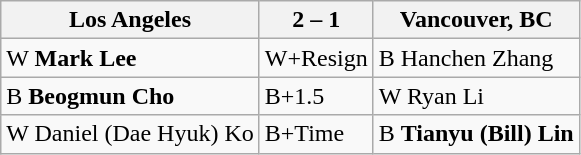<table class="wikitable">
<tr>
<th>Los Angeles</th>
<th>2 – 1</th>
<th>Vancouver, BC</th>
</tr>
<tr>
<td>W <strong>Mark Lee</strong></td>
<td>W+Resign</td>
<td>B Hanchen Zhang</td>
</tr>
<tr>
<td>B <strong>Beogmun Cho</strong></td>
<td>B+1.5</td>
<td>W Ryan Li</td>
</tr>
<tr>
<td>W Daniel (Dae Hyuk) Ko</td>
<td>B+Time</td>
<td>B <strong>Tianyu (Bill) Lin</strong></td>
</tr>
</table>
